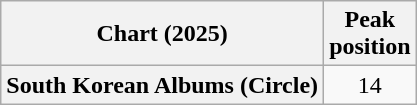<table class="wikitable sortable plainrowheaders" style="text-align:center;">
<tr>
<th scope="col">Chart (2025)</th>
<th scope="col">Peak<br>position</th>
</tr>
<tr>
<th scope="row">South Korean Albums (Circle)</th>
<td>14</td>
</tr>
</table>
